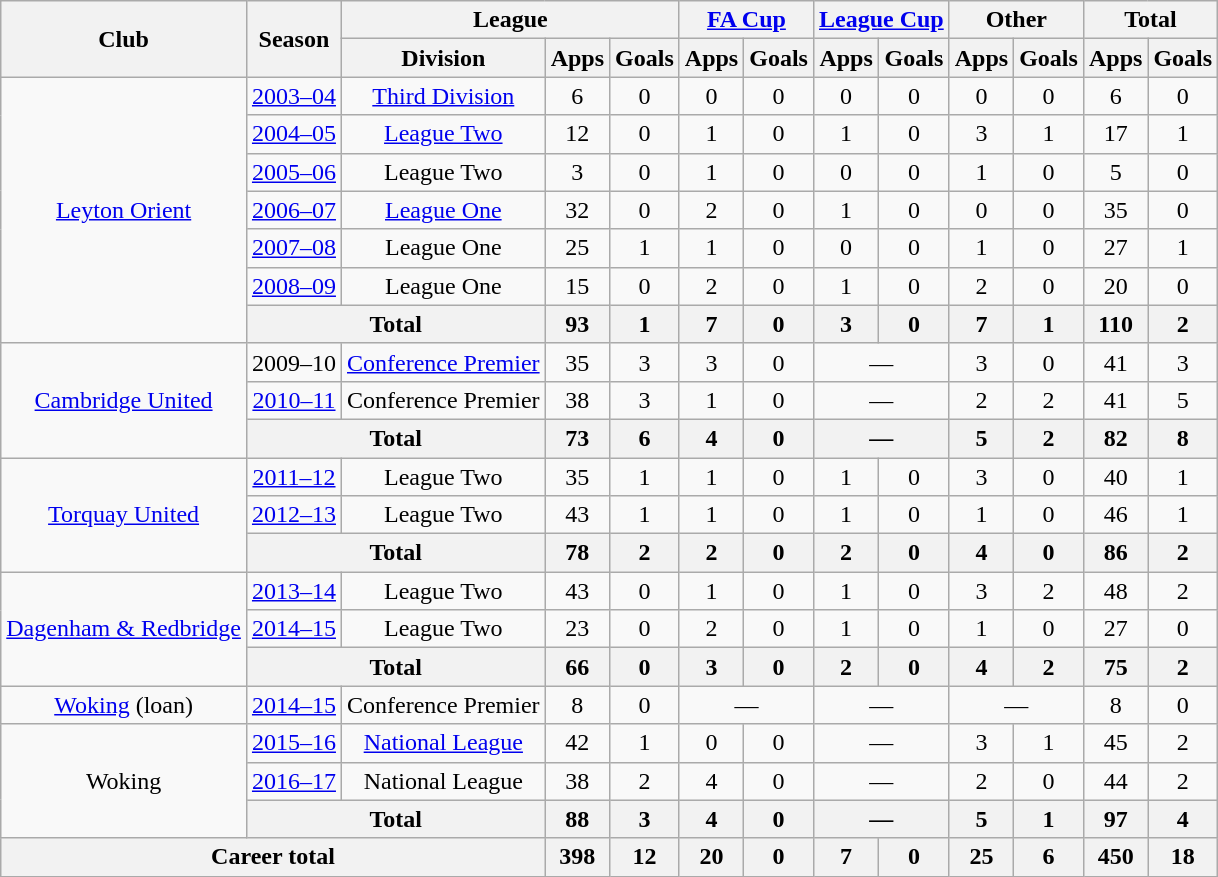<table class=wikitable style="text-align: center;">
<tr>
<th rowspan=2>Club</th>
<th rowspan=2>Season</th>
<th colspan=3>League</th>
<th colspan=2><a href='#'>FA Cup</a></th>
<th colspan=2><a href='#'>League Cup</a></th>
<th colspan=2>Other</th>
<th colspan=2>Total</th>
</tr>
<tr>
<th>Division</th>
<th>Apps</th>
<th>Goals</th>
<th>Apps</th>
<th>Goals</th>
<th>Apps</th>
<th>Goals</th>
<th>Apps</th>
<th>Goals</th>
<th>Apps</th>
<th>Goals</th>
</tr>
<tr>
<td rowspan=7><a href='#'>Leyton Orient</a></td>
<td><a href='#'>2003–04</a></td>
<td><a href='#'>Third Division</a></td>
<td>6</td>
<td>0</td>
<td>0</td>
<td>0</td>
<td>0</td>
<td>0</td>
<td>0</td>
<td>0</td>
<td>6</td>
<td>0</td>
</tr>
<tr>
<td><a href='#'>2004–05</a></td>
<td><a href='#'>League Two</a></td>
<td>12</td>
<td>0</td>
<td>1</td>
<td>0</td>
<td>1</td>
<td>0</td>
<td>3</td>
<td>1</td>
<td>17</td>
<td>1</td>
</tr>
<tr>
<td><a href='#'>2005–06</a></td>
<td>League Two</td>
<td>3</td>
<td>0</td>
<td>1</td>
<td>0</td>
<td>0</td>
<td>0</td>
<td>1</td>
<td>0</td>
<td>5</td>
<td>0</td>
</tr>
<tr>
<td><a href='#'>2006–07</a></td>
<td><a href='#'>League One</a></td>
<td>32</td>
<td>0</td>
<td>2</td>
<td>0</td>
<td>1</td>
<td>0</td>
<td>0</td>
<td>0</td>
<td>35</td>
<td>0</td>
</tr>
<tr>
<td><a href='#'>2007–08</a></td>
<td>League One</td>
<td>25</td>
<td>1</td>
<td>1</td>
<td>0</td>
<td>0</td>
<td>0</td>
<td>1</td>
<td>0</td>
<td>27</td>
<td>1</td>
</tr>
<tr>
<td><a href='#'>2008–09</a></td>
<td>League One</td>
<td>15</td>
<td>0</td>
<td>2</td>
<td>0</td>
<td>1</td>
<td>0</td>
<td>2</td>
<td>0</td>
<td>20</td>
<td>0</td>
</tr>
<tr>
<th colspan=2>Total</th>
<th>93</th>
<th>1</th>
<th>7</th>
<th>0</th>
<th>3</th>
<th>0</th>
<th>7</th>
<th>1</th>
<th>110</th>
<th>2</th>
</tr>
<tr>
<td rowspan=3><a href='#'>Cambridge United</a></td>
<td>2009–10</td>
<td><a href='#'>Conference Premier</a></td>
<td>35</td>
<td>3</td>
<td>3</td>
<td>0</td>
<td colspan=2>—</td>
<td>3</td>
<td>0</td>
<td>41</td>
<td>3</td>
</tr>
<tr>
<td><a href='#'>2010–11</a></td>
<td>Conference Premier</td>
<td>38</td>
<td>3</td>
<td>1</td>
<td>0</td>
<td colspan=2>—</td>
<td>2</td>
<td>2</td>
<td>41</td>
<td>5</td>
</tr>
<tr>
<th colspan=2>Total</th>
<th>73</th>
<th>6</th>
<th>4</th>
<th>0</th>
<th colspan=2>—</th>
<th>5</th>
<th>2</th>
<th>82</th>
<th>8</th>
</tr>
<tr>
<td rowspan=3><a href='#'>Torquay United</a></td>
<td><a href='#'>2011–12</a></td>
<td>League Two</td>
<td>35</td>
<td>1</td>
<td>1</td>
<td>0</td>
<td>1</td>
<td>0</td>
<td>3</td>
<td>0</td>
<td>40</td>
<td>1</td>
</tr>
<tr>
<td><a href='#'>2012–13</a></td>
<td>League Two</td>
<td>43</td>
<td>1</td>
<td>1</td>
<td>0</td>
<td>1</td>
<td>0</td>
<td>1</td>
<td>0</td>
<td>46</td>
<td>1</td>
</tr>
<tr>
<th colspan=2>Total</th>
<th>78</th>
<th>2</th>
<th>2</th>
<th>0</th>
<th>2</th>
<th>0</th>
<th>4</th>
<th>0</th>
<th>86</th>
<th>2</th>
</tr>
<tr>
<td rowspan=3><a href='#'>Dagenham & Redbridge</a></td>
<td><a href='#'>2013–14</a></td>
<td>League Two</td>
<td>43</td>
<td>0</td>
<td>1</td>
<td>0</td>
<td>1</td>
<td>0</td>
<td>3</td>
<td>2</td>
<td>48</td>
<td>2</td>
</tr>
<tr>
<td><a href='#'>2014–15</a></td>
<td>League Two</td>
<td>23</td>
<td>0</td>
<td>2</td>
<td>0</td>
<td>1</td>
<td>0</td>
<td>1</td>
<td>0</td>
<td>27</td>
<td>0</td>
</tr>
<tr>
<th colspan=2>Total</th>
<th>66</th>
<th>0</th>
<th>3</th>
<th>0</th>
<th>2</th>
<th>0</th>
<th>4</th>
<th>2</th>
<th>75</th>
<th>2</th>
</tr>
<tr>
<td><a href='#'>Woking</a> (loan)</td>
<td><a href='#'>2014–15</a></td>
<td>Conference Premier</td>
<td>8</td>
<td>0</td>
<td colspan=2>—</td>
<td colspan=2>—</td>
<td colspan=2>—</td>
<td>8</td>
<td>0</td>
</tr>
<tr>
<td rowspan=3>Woking</td>
<td><a href='#'>2015–16</a></td>
<td><a href='#'>National League</a></td>
<td>42</td>
<td>1</td>
<td>0</td>
<td>0</td>
<td colspan=2>—</td>
<td>3</td>
<td>1</td>
<td>45</td>
<td>2</td>
</tr>
<tr>
<td><a href='#'>2016–17</a></td>
<td>National League</td>
<td>38</td>
<td>2</td>
<td>4</td>
<td>0</td>
<td colspan=2>—</td>
<td>2</td>
<td>0</td>
<td>44</td>
<td>2</td>
</tr>
<tr>
<th colspan=2>Total</th>
<th>88</th>
<th>3</th>
<th>4</th>
<th>0</th>
<th colspan=2>—</th>
<th>5</th>
<th>1</th>
<th>97</th>
<th>4</th>
</tr>
<tr>
<th colspan=3>Career total</th>
<th>398</th>
<th>12</th>
<th>20</th>
<th>0</th>
<th>7</th>
<th>0</th>
<th>25</th>
<th>6</th>
<th>450</th>
<th>18</th>
</tr>
</table>
